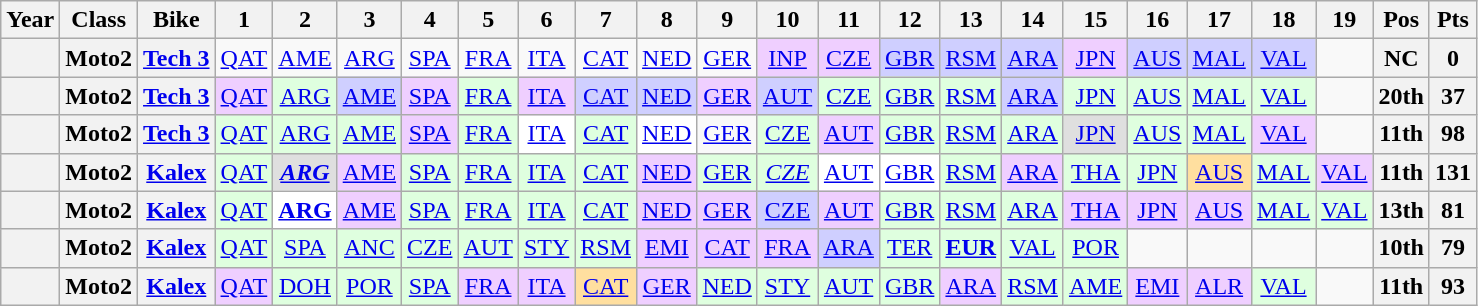<table class="wikitable" style="text-align:center;">
<tr>
<th>Year</th>
<th>Class</th>
<th>Bike</th>
<th>1</th>
<th>2</th>
<th>3</th>
<th>4</th>
<th>5</th>
<th>6</th>
<th>7</th>
<th>8</th>
<th>9</th>
<th>10</th>
<th>11</th>
<th>12</th>
<th>13</th>
<th>14</th>
<th>15</th>
<th>16</th>
<th>17</th>
<th>18</th>
<th>19</th>
<th>Pos</th>
<th>Pts</th>
</tr>
<tr>
<th></th>
<th>Moto2</th>
<th><a href='#'>Tech 3</a></th>
<td><a href='#'>QAT</a></td>
<td><a href='#'>AME</a></td>
<td><a href='#'>ARG</a></td>
<td><a href='#'>SPA</a></td>
<td><a href='#'>FRA</a></td>
<td><a href='#'>ITA</a></td>
<td><a href='#'>CAT</a></td>
<td><a href='#'>NED</a></td>
<td><a href='#'>GER</a></td>
<td style="background:#efcfff;"><a href='#'>INP</a><br></td>
<td style="background:#efcfff;"><a href='#'>CZE</a><br></td>
<td style="background:#CFCFFF;"><a href='#'>GBR</a><br></td>
<td style="background:#CFCFFF;"><a href='#'>RSM</a><br></td>
<td style="background:#CFCFFF;"><a href='#'>ARA</a><br></td>
<td style="background:#efcfff;"><a href='#'>JPN</a><br></td>
<td style="background:#CFCFFF;"><a href='#'>AUS</a><br></td>
<td style="background:#CFCFFF;"><a href='#'>MAL</a><br></td>
<td style="background:#CFCFFF;"><a href='#'>VAL</a><br></td>
<td></td>
<th>NC</th>
<th>0</th>
</tr>
<tr>
<th></th>
<th>Moto2</th>
<th><a href='#'>Tech 3</a></th>
<td style="background:#efcfff;"><a href='#'>QAT</a><br></td>
<td style="background:#dfffdf;"><a href='#'>ARG</a><br></td>
<td style="background:#cfcfff;"><a href='#'>AME</a><br></td>
<td style="background:#efcfff;"><a href='#'>SPA</a><br></td>
<td style="background:#dfffdf;"><a href='#'>FRA</a><br></td>
<td style="background:#efcfff;"><a href='#'>ITA</a><br></td>
<td style="background:#cfcfff;"><a href='#'>CAT</a><br></td>
<td style="background:#cfcfff;"><a href='#'>NED</a><br></td>
<td style="background:#efcfff;"><a href='#'>GER</a><br></td>
<td style="background:#cfcfff;"><a href='#'>AUT</a><br></td>
<td style="background:#dfffdf;"><a href='#'>CZE</a><br></td>
<td style="background:#dfffdf;"><a href='#'>GBR</a><br></td>
<td style="background:#dfffdf;"><a href='#'>RSM</a><br></td>
<td style="background:#cfcfff;"><a href='#'>ARA</a><br></td>
<td style="background:#dfffdf;"><a href='#'>JPN</a><br></td>
<td style="background:#dfffdf;"><a href='#'>AUS</a><br></td>
<td style="background:#dfffdf;"><a href='#'>MAL</a><br></td>
<td style="background:#dfffdf;"><a href='#'>VAL</a><br></td>
<td></td>
<th>20th</th>
<th>37</th>
</tr>
<tr>
<th></th>
<th>Moto2</th>
<th><a href='#'>Tech 3</a></th>
<td style="background:#DFFFDF;"><a href='#'>QAT</a><br></td>
<td style="background:#DFFFDF;"><a href='#'>ARG</a><br></td>
<td style="background:#DFFFDF;"><a href='#'>AME</a><br></td>
<td style="background:#efcfff;"><a href='#'>SPA</a><br></td>
<td style="background:#DFFFDF;"><a href='#'>FRA</a><br></td>
<td style="background:#FFFFFF;"><a href='#'>ITA</a><br></td>
<td style="background:#DFFFDF;"><a href='#'>CAT</a><br></td>
<td style="background:#FFFFFF;"><a href='#'>NED</a><br></td>
<td><a href='#'>GER</a></td>
<td style="background:#DFFFDF;"><a href='#'>CZE</a><br></td>
<td style="background:#efcfff;"><a href='#'>AUT</a><br></td>
<td style="background:#DFFFDF;"><a href='#'>GBR</a><br></td>
<td style="background:#DFFFDF;"><a href='#'>RSM</a><br></td>
<td style="background:#DFFFDF;"><a href='#'>ARA</a><br></td>
<td style="background:#DFDFDF;"><a href='#'>JPN</a><br></td>
<td style="background:#DFFFDF;"><a href='#'>AUS</a><br></td>
<td style="background:#DFFFDF;"><a href='#'>MAL</a><br></td>
<td style="background:#efcfff;"><a href='#'>VAL</a><br></td>
<td></td>
<th>11th</th>
<th>98</th>
</tr>
<tr>
<th></th>
<th>Moto2</th>
<th><a href='#'>Kalex</a></th>
<td style="background:#dfffdf;"><a href='#'>QAT</a><br></td>
<td style="background:#dfdfdf;"><strong><em><a href='#'>ARG</a></em></strong><br></td>
<td style="background:#efcfff;"><a href='#'>AME</a><br></td>
<td style="background:#dfffdf;"><a href='#'>SPA</a><br></td>
<td style="background:#dfffdf;"><a href='#'>FRA</a><br></td>
<td style="background:#dfffdf;"><a href='#'>ITA</a><br></td>
<td style="background:#dfffdf;"><a href='#'>CAT</a><br></td>
<td style="background:#efcfff;"><a href='#'>NED</a><br></td>
<td style="background:#dfffdf;"><a href='#'>GER</a><br></td>
<td style="background:#dfffdf;"><em><a href='#'>CZE</a></em><br></td>
<td style="background:#ffffff;"><a href='#'>AUT</a><br></td>
<td style="background:#ffffff;"><a href='#'>GBR</a><br></td>
<td style="background:#dfffdf;"><a href='#'>RSM</a><br></td>
<td style="background:#efcfff;"><a href='#'>ARA</a><br></td>
<td style="background:#dfffdf;"><a href='#'>THA</a><br></td>
<td style="background:#dfffdf;"><a href='#'>JPN</a><br></td>
<td style="background:#FFDF9F;"><a href='#'>AUS</a><br></td>
<td style="background:#dfffdf;"><a href='#'>MAL</a><br></td>
<td style="background:#efcfff;"><a href='#'>VAL</a><br></td>
<th>11th</th>
<th>131</th>
</tr>
<tr>
<th></th>
<th>Moto2</th>
<th><a href='#'>Kalex</a></th>
<td style="background:#dfffdf;"><a href='#'>QAT</a><br></td>
<td style="background:#ffffff;"><strong><a href='#'>ARG</a></strong><br></td>
<td style="background:#efcfff;"><a href='#'>AME</a><br></td>
<td style="background:#dfffdf;"><a href='#'>SPA</a><br></td>
<td style="background:#dfffdf;"><a href='#'>FRA</a><br></td>
<td style="background:#dfffdf;"><a href='#'>ITA</a><br></td>
<td style="background:#dfffdf;"><a href='#'>CAT</a><br></td>
<td style="background:#efcfff;"><a href='#'>NED</a><br></td>
<td style="background:#efcfff;"><a href='#'>GER</a><br></td>
<td style="background:#cfcfff;"><a href='#'>CZE</a><br></td>
<td style="background:#efcfff;"><a href='#'>AUT</a><br></td>
<td style="background:#dfffdf;"><a href='#'>GBR</a><br></td>
<td style="background:#dfffdf;"><a href='#'>RSM</a><br></td>
<td style="background:#dfffdf;"><a href='#'>ARA</a><br></td>
<td style="background:#efcfff;"><a href='#'>THA</a><br></td>
<td style="background:#efcfff;"><a href='#'>JPN</a><br></td>
<td style="background:#efcfff;"><a href='#'>AUS</a><br></td>
<td style="background:#dfffdf;"><a href='#'>MAL</a><br></td>
<td style="background:#dfffdf;"><a href='#'>VAL</a><br></td>
<th>13th</th>
<th>81</th>
</tr>
<tr>
<th></th>
<th>Moto2</th>
<th><a href='#'>Kalex</a></th>
<td style="background:#dfffdf;"><a href='#'>QAT</a><br></td>
<td style="background:#dfffdf;"><a href='#'>SPA</a><br></td>
<td style="background:#dfffdf;"><a href='#'>ANC</a><br></td>
<td style="background:#dfffdf;"><a href='#'>CZE</a><br></td>
<td style="background:#dfffdf;"><a href='#'>AUT</a><br></td>
<td style="background:#dfffdf;"><a href='#'>STY</a><br></td>
<td style="background:#dfffdf;"><a href='#'>RSM</a><br></td>
<td style="background:#efcfff;"><a href='#'>EMI</a><br></td>
<td style="background:#efcfff;"><a href='#'>CAT</a><br></td>
<td style="background:#efcfff;"><a href='#'>FRA</a><br></td>
<td style="background:#cfcfff;"><a href='#'>ARA</a><br></td>
<td style="background:#dfffdf;"><a href='#'>TER</a><br></td>
<td style="background:#dfffdf;"><strong><a href='#'>EUR</a></strong><br></td>
<td style="background:#dfffdf;"><a href='#'>VAL</a><br></td>
<td style="background:#dfffdf;"><a href='#'>POR</a><br></td>
<td></td>
<td></td>
<td></td>
<td></td>
<th>10th</th>
<th>79</th>
</tr>
<tr>
<th></th>
<th>Moto2</th>
<th><a href='#'>Kalex</a></th>
<td style="background:#efcfff;"><a href='#'>QAT</a><br></td>
<td style="background:#dfffdf;"><a href='#'>DOH</a><br></td>
<td style="background:#dfffdf;"><a href='#'>POR</a><br></td>
<td style="background:#dfffdf;"><a href='#'>SPA</a><br></td>
<td style="background:#efcfff;"><a href='#'>FRA</a><br></td>
<td style="background:#efcfff;"><a href='#'>ITA</a><br></td>
<td style="background:#ffdf9f;"><a href='#'>CAT</a><br></td>
<td style="background:#efcfff;"><a href='#'>GER</a><br></td>
<td style="background:#dfffdf;"><a href='#'>NED</a><br></td>
<td style="background:#dfffdf;"><a href='#'>STY</a><br></td>
<td style="background:#dfffdf;"><a href='#'>AUT</a><br></td>
<td style="background:#dfffdf;"><a href='#'>GBR</a><br></td>
<td style="background:#efcfff;"><a href='#'>ARA</a><br></td>
<td style="background:#dfffdf;"><a href='#'>RSM</a><br></td>
<td style="background:#dfffdf;"><a href='#'>AME</a><br></td>
<td style="background:#efcfff;"><a href='#'>EMI</a><br></td>
<td style="background:#efcfff;"><a href='#'>ALR</a><br></td>
<td style="background:#dfffdf;"><a href='#'>VAL</a><br></td>
<td></td>
<th>11th</th>
<th>93</th>
</tr>
</table>
